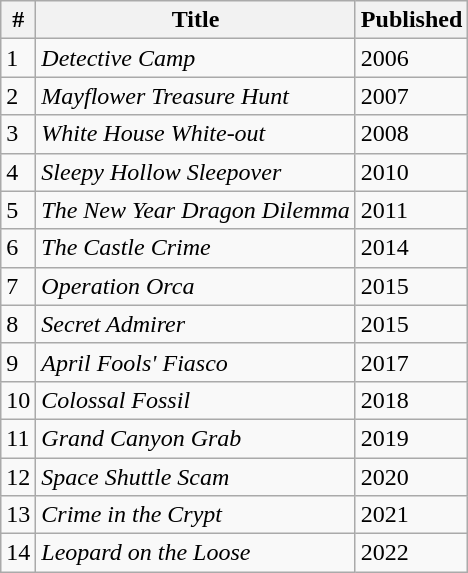<table class="wikitable mw-collapsible">
<tr>
<th>#</th>
<th>Title</th>
<th>Published</th>
</tr>
<tr>
<td>1</td>
<td><em>Detective Camp</em></td>
<td>2006</td>
</tr>
<tr>
<td>2</td>
<td><em>Mayflower Treasure Hunt</em></td>
<td>2007</td>
</tr>
<tr>
<td>3</td>
<td><em>White House White-out</em></td>
<td>2008</td>
</tr>
<tr>
<td>4</td>
<td><em>Sleepy Hollow Sleepover</em></td>
<td>2010</td>
</tr>
<tr>
<td>5</td>
<td><em>The New Year Dragon Dilemma</em></td>
<td>2011</td>
</tr>
<tr>
<td>6</td>
<td><em>The Castle Crime</em></td>
<td>2014</td>
</tr>
<tr>
<td>7</td>
<td><em>Operation Orca</em></td>
<td>2015</td>
</tr>
<tr>
<td>8</td>
<td><em>Secret Admirer</em></td>
<td>2015</td>
</tr>
<tr>
<td>9</td>
<td><em>April Fools' Fiasco</em></td>
<td>2017</td>
</tr>
<tr>
<td>10</td>
<td><em>Colossal Fossil</em></td>
<td>2018</td>
</tr>
<tr>
<td>11</td>
<td><em>Grand Canyon Grab</em></td>
<td>2019</td>
</tr>
<tr>
<td>12</td>
<td><em>Space Shuttle Scam</em></td>
<td>2020</td>
</tr>
<tr>
<td>13</td>
<td><em>Crime in the Crypt</em></td>
<td>2021</td>
</tr>
<tr>
<td>14</td>
<td><em>Leopard on the Loose</em></td>
<td>2022</td>
</tr>
</table>
